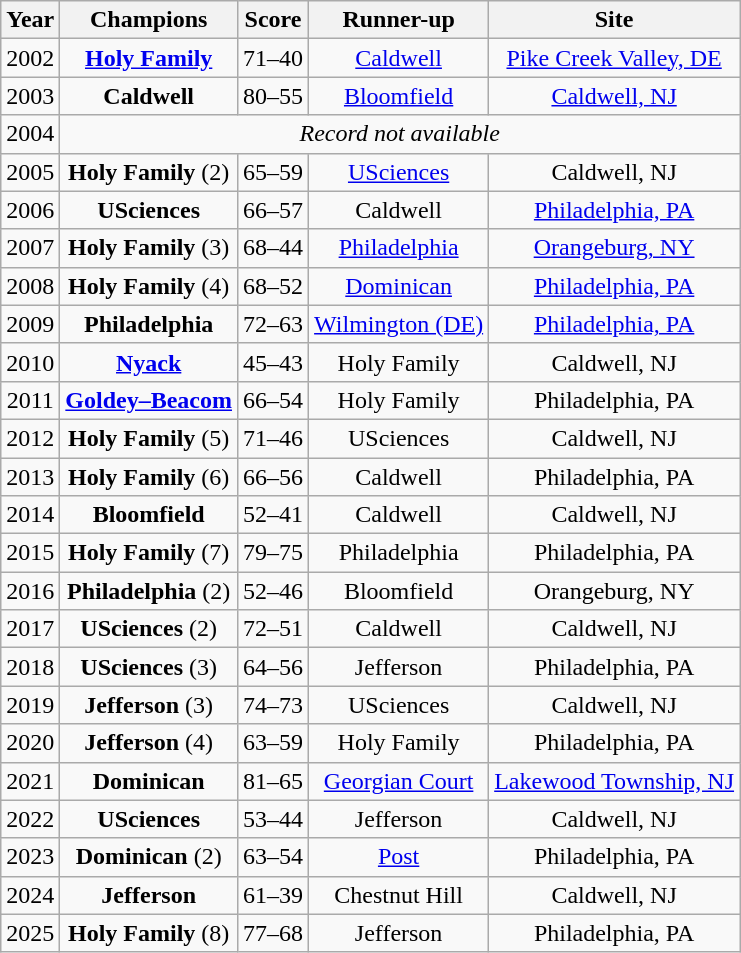<table class="wikitable sortable">
<tr>
<th>Year</th>
<th>Champions</th>
<th>Score</th>
<th>Runner-up</th>
<th>Site</th>
</tr>
<tr align=center>
<td>2002</td>
<td><strong><a href='#'>Holy Family</a></strong></td>
<td>71–40</td>
<td><a href='#'>Caldwell</a></td>
<td><a href='#'>Pike Creek Valley, DE</a></td>
</tr>
<tr align=center>
<td>2003</td>
<td><strong>Caldwell</strong></td>
<td>80–55</td>
<td><a href='#'>Bloomfield</a></td>
<td><a href='#'>Caldwell, NJ</a></td>
</tr>
<tr align=center>
<td>2004</td>
<td colspan="4"><em>Record not available</em></td>
</tr>
<tr align=center>
<td>2005</td>
<td><strong>Holy Family</strong> (2)</td>
<td>65–59</td>
<td><a href='#'>USciences</a></td>
<td>Caldwell, NJ</td>
</tr>
<tr align=center>
<td>2006</td>
<td><strong>USciences</strong></td>
<td>66–57</td>
<td>Caldwell</td>
<td><a href='#'>Philadelphia, PA</a></td>
</tr>
<tr align=center>
<td>2007</td>
<td><strong>Holy Family</strong> (3)</td>
<td>68–44</td>
<td><a href='#'>Philadelphia</a></td>
<td><a href='#'>Orangeburg, NY</a></td>
</tr>
<tr align=center>
<td>2008</td>
<td><strong>Holy Family</strong> (4)</td>
<td>68–52</td>
<td><a href='#'>Dominican</a></td>
<td><a href='#'>Philadelphia, PA</a></td>
</tr>
<tr align=center>
<td>2009</td>
<td><strong>Philadelphia</strong></td>
<td>72–63</td>
<td><a href='#'>Wilmington (DE)</a></td>
<td><a href='#'>Philadelphia, PA</a></td>
</tr>
<tr align=center>
<td>2010</td>
<td><strong><a href='#'>Nyack</a></strong></td>
<td>45–43</td>
<td>Holy Family</td>
<td>Caldwell, NJ</td>
</tr>
<tr align=center>
<td>2011</td>
<td><strong><a href='#'>Goldey–Beacom</a></strong></td>
<td>66–54</td>
<td>Holy Family</td>
<td>Philadelphia, PA</td>
</tr>
<tr align=center>
<td>2012</td>
<td><strong>Holy Family</strong> (5)</td>
<td>71–46</td>
<td>USciences</td>
<td>Caldwell, NJ</td>
</tr>
<tr align=center>
<td>2013</td>
<td><strong>Holy Family</strong> (6)</td>
<td>66–56</td>
<td>Caldwell</td>
<td>Philadelphia, PA</td>
</tr>
<tr align=center>
<td>2014</td>
<td><strong>Bloomfield</strong></td>
<td>52–41</td>
<td>Caldwell</td>
<td>Caldwell, NJ</td>
</tr>
<tr align=center>
<td>2015</td>
<td><strong>Holy Family</strong> (7)</td>
<td>79–75</td>
<td>Philadelphia</td>
<td>Philadelphia, PA</td>
</tr>
<tr align=center>
<td>2016</td>
<td><strong>Philadelphia</strong> (2)</td>
<td>52–46</td>
<td>Bloomfield</td>
<td>Orangeburg, NY</td>
</tr>
<tr align=center>
<td>2017</td>
<td><strong>USciences</strong> (2)</td>
<td>72–51</td>
<td>Caldwell</td>
<td>Caldwell, NJ</td>
</tr>
<tr align=center>
<td>2018</td>
<td><strong>USciences</strong> (3)</td>
<td>64–56</td>
<td>Jefferson</td>
<td>Philadelphia, PA</td>
</tr>
<tr align=center>
<td>2019</td>
<td><strong>Jefferson</strong> (3)</td>
<td>74–73</td>
<td>USciences</td>
<td>Caldwell, NJ</td>
</tr>
<tr align=center>
<td>2020</td>
<td><strong>Jefferson</strong> (4)</td>
<td>63–59</td>
<td>Holy Family</td>
<td>Philadelphia, PA</td>
</tr>
<tr align=center>
<td>2021</td>
<td><strong>Dominican</strong></td>
<td>81–65</td>
<td><a href='#'>Georgian Court</a></td>
<td><a href='#'>Lakewood Township, NJ</a></td>
</tr>
<tr align=center>
<td>2022</td>
<td><strong>USciences</strong></td>
<td>53–44</td>
<td>Jefferson</td>
<td>Caldwell, NJ</td>
</tr>
<tr align=center>
<td>2023</td>
<td><strong>Dominican</strong> (2)</td>
<td>63–54</td>
<td><a href='#'>Post</a></td>
<td>Philadelphia, PA</td>
</tr>
<tr align=center>
<td>2024</td>
<td><strong>Jefferson</strong></td>
<td>61–39</td>
<td>Chestnut Hill</td>
<td>Caldwell, NJ</td>
</tr>
<tr align=center>
<td>2025</td>
<td><strong>Holy Family</strong> (8)</td>
<td>77–68</td>
<td>Jefferson</td>
<td>Philadelphia, PA</td>
</tr>
</table>
